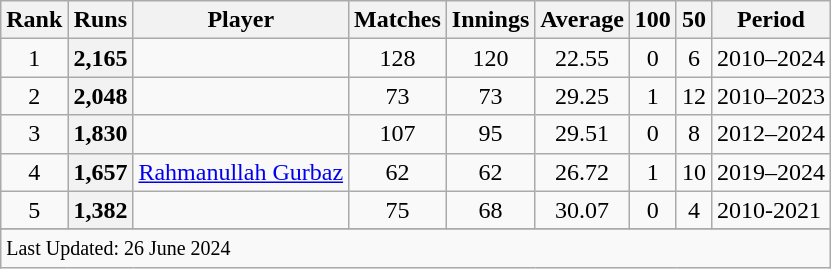<table class="wikitable plainrowheaders sortable">
<tr>
<th scope=col>Rank</th>
<th scope=col>Runs</th>
<th scope=col>Player</th>
<th scope=col>Matches</th>
<th scope=col>Innings</th>
<th scope=col>Average</th>
<th scope=col>100</th>
<th scope=col>50</th>
<th scope=col>Period</th>
</tr>
<tr>
<td align=center>1</td>
<th scope=row style=text-align:center;>2,165</th>
<td></td>
<td align=center>128</td>
<td align="center">120</td>
<td align="center">22.55</td>
<td align="center">0</td>
<td align=center>6</td>
<td>2010–2024</td>
</tr>
<tr>
<td align=center>2</td>
<th scope=row style=text-align:center;>2,048</th>
<td></td>
<td align=center>73</td>
<td align="center">73</td>
<td align="center">29.25</td>
<td align="center">1</td>
<td align=center>12</td>
<td>2010–2023</td>
</tr>
<tr>
<td align="center">3</td>
<th scope="row" style="text-align:center;">1,830</th>
<td></td>
<td align="center">107</td>
<td align="center">95</td>
<td align="center">29.51</td>
<td align="center">0</td>
<td align="center">8</td>
<td>2012–2024</td>
</tr>
<tr>
<td align=center>4</td>
<th scope=row style=text-align:center;>1,657</th>
<td><a href='#'>Rahmanullah Gurbaz</a></td>
<td align=center>62</td>
<td align="center">62</td>
<td align="center">26.72</td>
<td align="center">1</td>
<td align="center">10</td>
<td>2019–2024</td>
</tr>
<tr>
<td align="center">5</td>
<th scope="row" style="text-align:center;">1,382</th>
<td></td>
<td align="center">75</td>
<td align="center">68</td>
<td align="center">30.07</td>
<td align="center">0</td>
<td align="center">4</td>
<td>2010-2021</td>
</tr>
<tr>
</tr>
<tr class=sortbottom>
<td colspan=9><small>Last Updated: 26 June 2024</small></td>
</tr>
</table>
